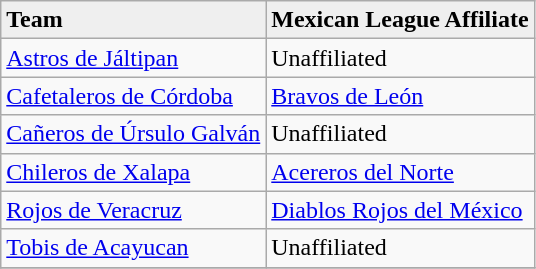<table class="wikitable">
<tr>
<td bgcolor=efefef><div><strong>Team</strong> </div></td>
<td bgcolor=efefef><div> <strong>Mexican League Affiliate</strong></div></td>
</tr>
<tr>
<td><a href='#'>Astros de Jáltipan</a></td>
<td>Unaffiliated</td>
</tr>
<tr>
<td><a href='#'>Cafetaleros de Córdoba</a></td>
<td><a href='#'>Bravos de León</a></td>
</tr>
<tr>
<td><a href='#'>Cañeros de Úrsulo Galván</a></td>
<td>Unaffiliated</td>
</tr>
<tr>
<td><a href='#'>Chileros de Xalapa</a></td>
<td><a href='#'>Acereros del Norte</a></td>
</tr>
<tr>
<td><a href='#'>Rojos de Veracruz</a></td>
<td><a href='#'>Diablos Rojos del México</a></td>
</tr>
<tr>
<td><a href='#'>Tobis de Acayucan</a></td>
<td>Unaffiliated</td>
</tr>
<tr>
</tr>
</table>
